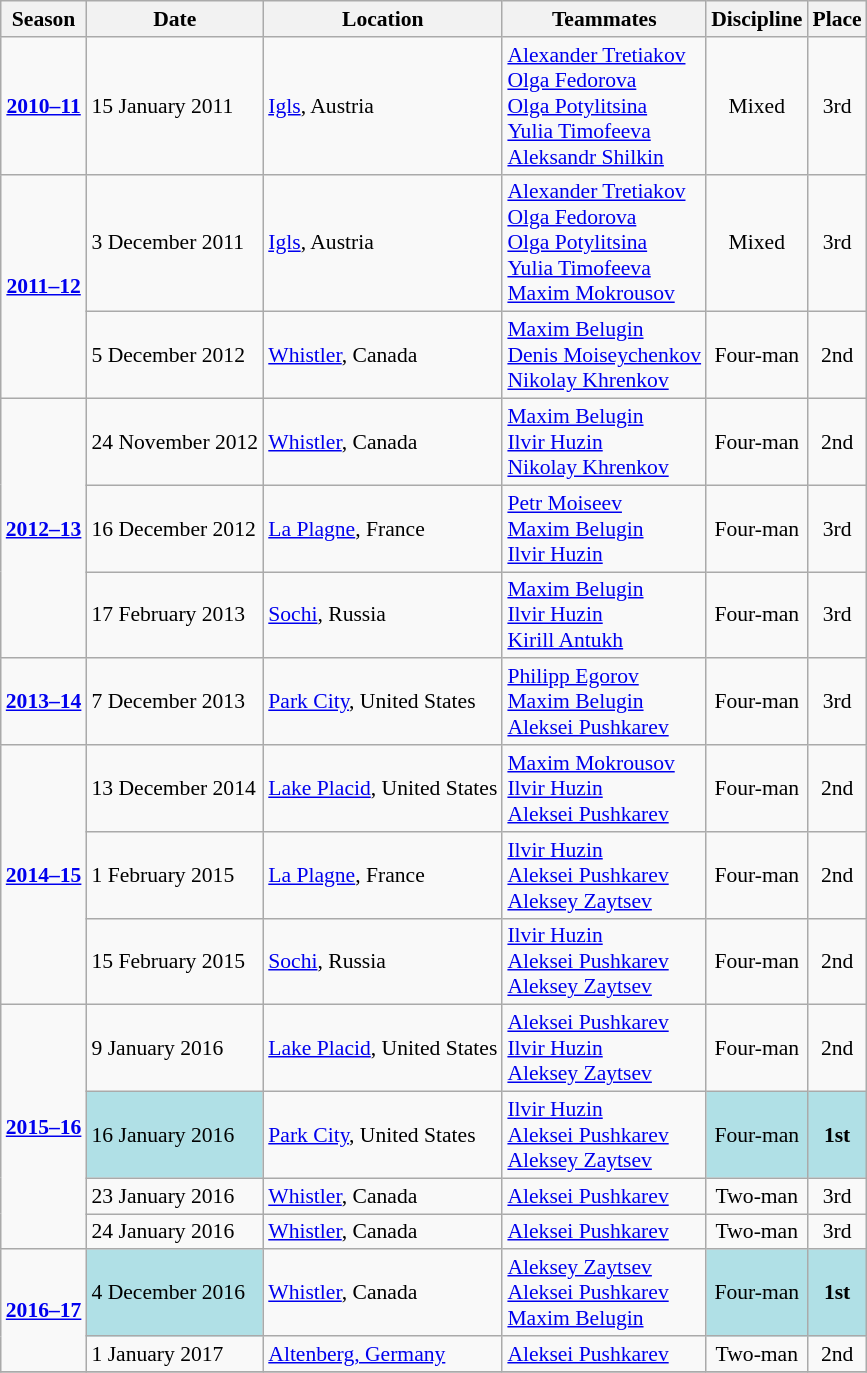<table class="wikitable sortable" style="font-size:90%" style="text-align:left">
<tr>
<th>Season</th>
<th>Date</th>
<th>Location</th>
<th>Teammates</th>
<th>Discipline</th>
<th>Place</th>
</tr>
<tr>
<td align=center><strong><a href='#'>2010–11</a></strong></td>
<td>15 January 2011</td>
<td> <a href='#'>Igls</a>, Austria</td>
<td><a href='#'>Alexander Tretiakov</a> <br> <a href='#'>Olga Fedorova</a> <br> <a href='#'>Olga Potylitsina</a> <br> <a href='#'>Yulia Timofeeva</a> <br> <a href='#'>Aleksandr Shilkin</a></td>
<td align=center>Mixed</td>
<td align=center>3rd</td>
</tr>
<tr>
<td rowspan=2 align=center><strong><a href='#'>2011–12</a></strong></td>
<td>3 December 2011</td>
<td> <a href='#'>Igls</a>, Austria</td>
<td><a href='#'>Alexander Tretiakov</a> <br> <a href='#'>Olga Fedorova</a> <br> <a href='#'>Olga Potylitsina</a> <br> <a href='#'>Yulia Timofeeva</a> <br> <a href='#'>Maxim Mokrousov</a></td>
<td align=center>Mixed</td>
<td align=center>3rd</td>
</tr>
<tr>
<td>5 December 2012</td>
<td> <a href='#'>Whistler</a>, Canada</td>
<td><a href='#'>Maxim Belugin</a> <br> <a href='#'>Denis Moiseychenkov</a> <br> <a href='#'>Nikolay Khrenkov</a></td>
<td align=center>Four-man</td>
<td align=center>2nd</td>
</tr>
<tr>
<td rowspan=3 align=center><strong><a href='#'>2012–13</a></strong></td>
<td>24 November 2012</td>
<td> <a href='#'>Whistler</a>, Canada</td>
<td><a href='#'>Maxim Belugin</a> <br> <a href='#'>Ilvir Huzin</a> <br> <a href='#'>Nikolay Khrenkov</a></td>
<td align=center>Four-man</td>
<td align=center>2nd</td>
</tr>
<tr>
<td>16 December 2012</td>
<td> <a href='#'>La Plagne</a>, France</td>
<td><a href='#'>Petr Moiseev</a> <br> <a href='#'>Maxim Belugin</a> <br> <a href='#'>Ilvir Huzin</a></td>
<td align=center>Four-man</td>
<td align=center>3rd</td>
</tr>
<tr>
<td>17 February 2013</td>
<td> <a href='#'>Sochi</a>, Russia</td>
<td><a href='#'>Maxim Belugin</a> <br> <a href='#'>Ilvir Huzin</a> <br> <a href='#'>Kirill Antukh</a></td>
<td align=center>Four-man</td>
<td align=center>3rd</td>
</tr>
<tr>
<td align=center><strong><a href='#'>2013–14</a></strong></td>
<td>7 December 2013</td>
<td> <a href='#'>Park City</a>, United States</td>
<td><a href='#'>Philipp Egorov</a> <br> <a href='#'>Maxim Belugin</a> <br> <a href='#'>Aleksei Pushkarev</a></td>
<td align=center>Four-man</td>
<td align=center>3rd</td>
</tr>
<tr>
<td rowspan=3 align=center><strong><a href='#'>2014–15</a></strong></td>
<td>13 December 2014</td>
<td> <a href='#'>Lake Placid</a>, United States</td>
<td><a href='#'>Maxim Mokrousov</a> <br> <a href='#'>Ilvir Huzin</a> <br> <a href='#'>Aleksei Pushkarev</a></td>
<td align=center>Four-man</td>
<td align=center>2nd</td>
</tr>
<tr>
<td>1 February 2015</td>
<td> <a href='#'>La Plagne</a>, France</td>
<td><a href='#'>Ilvir Huzin</a> <br> <a href='#'>Aleksei Pushkarev</a> <br> <a href='#'>Aleksey Zaytsev</a></td>
<td align=center>Four-man</td>
<td align=center>2nd</td>
</tr>
<tr>
<td>15 February 2015</td>
<td> <a href='#'>Sochi</a>, Russia</td>
<td><a href='#'>Ilvir Huzin</a> <br> <a href='#'>Aleksei Pushkarev</a> <br> <a href='#'>Aleksey Zaytsev</a></td>
<td align=center>Four-man</td>
<td align=center>2nd</td>
</tr>
<tr>
<td rowspan=4 align=center><strong><a href='#'>2015–16</a></strong></td>
<td>9 January 2016</td>
<td> <a href='#'>Lake Placid</a>, United States</td>
<td><a href='#'>Aleksei Pushkarev</a> <br> <a href='#'>Ilvir Huzin</a> <br> <a href='#'>Aleksey Zaytsev</a></td>
<td align=center>Four-man</td>
<td align=center>2nd</td>
</tr>
<tr>
<td bgcolor="#BOEOE6">16 January 2016</td>
<td> <a href='#'>Park City</a>, United States</td>
<td><a href='#'>Ilvir Huzin</a> <br> <a href='#'>Aleksei Pushkarev</a> <br><a href='#'>Aleksey Zaytsev</a></td>
<td bgcolor="#BOEOE6" align=center>Four-man</td>
<td bgcolor="#BOEOE6" align=center><strong>1st</strong></td>
</tr>
<tr>
<td>23 January 2016</td>
<td> <a href='#'>Whistler</a>, Canada</td>
<td><a href='#'>Aleksei Pushkarev</a></td>
<td align=center>Two-man</td>
<td align=center>3rd</td>
</tr>
<tr>
<td>24 January 2016</td>
<td> <a href='#'>Whistler</a>, Canada</td>
<td><a href='#'>Aleksei Pushkarev</a></td>
<td align=center>Two-man</td>
<td align=center>3rd</td>
</tr>
<tr>
<td rowspan=2 align=center><strong><a href='#'>2016–17</a></strong></td>
<td bgcolor="#BOEOE6">4 December 2016</td>
<td> <a href='#'>Whistler</a>, Canada</td>
<td><a href='#'>Aleksey Zaytsev</a> <br> <a href='#'>Aleksei Pushkarev</a> <br> <a href='#'>Maxim Belugin</a></td>
<td bgcolor="#BOEOE6" align=center>Four-man</td>
<td bgcolor="#BOEOE6" align=center><strong>1st</strong></td>
</tr>
<tr>
<td>1 January 2017</td>
<td> <a href='#'>Altenberg, Germany</a></td>
<td><a href='#'>Aleksei Pushkarev</a></td>
<td align=center>Two-man</td>
<td align=center>2nd</td>
</tr>
<tr>
</tr>
</table>
